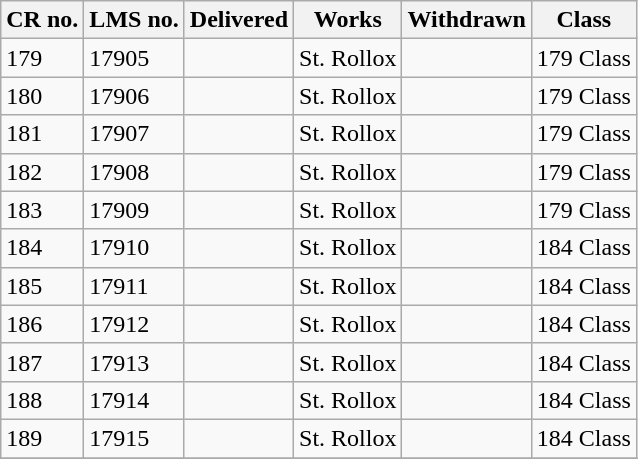<table class="wikitable sortable">
<tr>
<th>CR no.</th>
<th>LMS no.</th>
<th>Delivered</th>
<th>Works</th>
<th>Withdrawn</th>
<th>Class</th>
</tr>
<tr>
<td>179</td>
<td>17905</td>
<td></td>
<td>St. Rollox</td>
<td></td>
<td>179 Class</td>
</tr>
<tr>
<td>180</td>
<td>17906</td>
<td></td>
<td>St. Rollox</td>
<td></td>
<td>179 Class</td>
</tr>
<tr>
<td>181</td>
<td>17907</td>
<td></td>
<td>St. Rollox</td>
<td></td>
<td>179 Class</td>
</tr>
<tr>
<td>182</td>
<td>17908</td>
<td></td>
<td>St. Rollox</td>
<td></td>
<td>179 Class</td>
</tr>
<tr>
<td>183</td>
<td>17909</td>
<td></td>
<td>St. Rollox</td>
<td></td>
<td>179 Class</td>
</tr>
<tr>
<td>184</td>
<td>17910</td>
<td></td>
<td>St. Rollox</td>
<td></td>
<td>184 Class</td>
</tr>
<tr>
<td>185</td>
<td>17911</td>
<td></td>
<td>St. Rollox</td>
<td></td>
<td>184 Class</td>
</tr>
<tr>
<td>186</td>
<td>17912</td>
<td></td>
<td>St. Rollox</td>
<td></td>
<td>184 Class</td>
</tr>
<tr>
<td>187</td>
<td>17913</td>
<td></td>
<td>St. Rollox</td>
<td></td>
<td>184 Class</td>
</tr>
<tr>
<td>188</td>
<td>17914</td>
<td></td>
<td>St. Rollox</td>
<td></td>
<td>184 Class</td>
</tr>
<tr>
<td>189</td>
<td>17915</td>
<td></td>
<td>St. Rollox</td>
<td></td>
<td>184 Class</td>
</tr>
<tr>
</tr>
</table>
